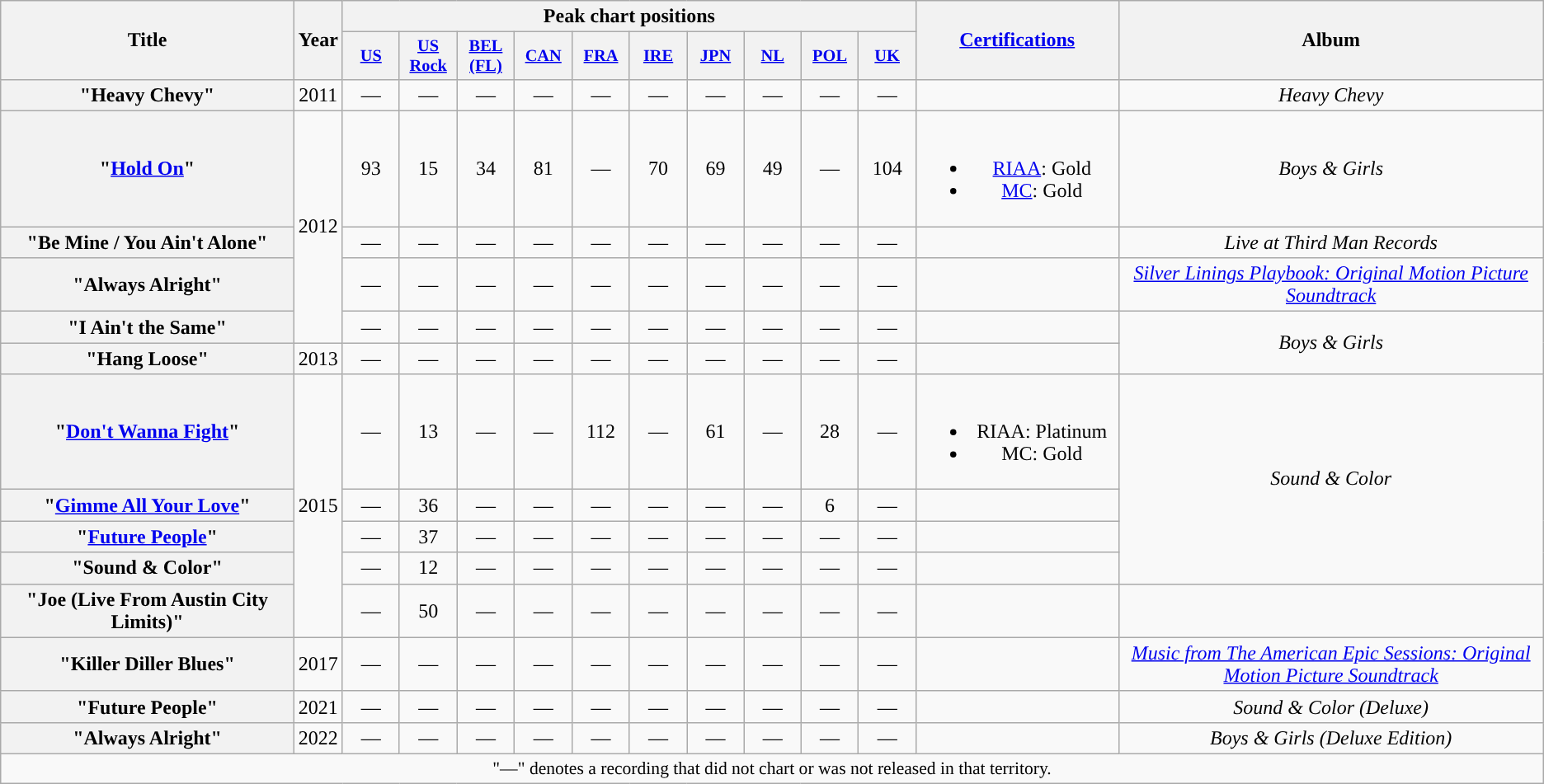<table class="wikitable plainrowheaders" style="text-align:center;">
<tr>
<th scope="col" rowspan="2" style="width:15em;">Title</th>
<th scope="col" rowspan="2" style="width:2em;">Year</th>
<th scope="col" colspan="10">Peak chart positions</th>
<th scope="col" rowspan="2" style="width:10em;"><a href='#'>Certifications</a></th>
<th scope="col" rowspan="2" style="width:22em;">Album</th>
</tr>
<tr>
<th scope="col" style="width:3em;font-size:85%;"><a href='#'>US</a><br></th>
<th scope="col" style="width:3em;font-size:85%;"><a href='#'>US<br>Rock</a><br></th>
<th scope="col" style="width:3em;font-size:85%;"><a href='#'>BEL<br>(FL)</a><br></th>
<th scope="col" style="width:3em;font-size:85%;"><a href='#'>CAN</a><br></th>
<th scope="col" style="width:3em;font-size:85%;"><a href='#'>FRA</a><br></th>
<th scope="col" style="width:3em;font-size:85%;"><a href='#'>IRE</a><br></th>
<th scope="col" style="width:3em;font-size:85%;"><a href='#'>JPN</a><br></th>
<th scope="col" style="width:3em;font-size:85%;"><a href='#'>NL</a><br></th>
<th scope="col" style="width:3em;font-size:85%;"><a href='#'>POL</a><br></th>
<th scope="col" style="width:3em;font-size:85%;"><a href='#'>UK</a><br></th>
</tr>
<tr>
<th scope="row">"Heavy Chevy"</th>
<td>2011</td>
<td>—</td>
<td>—</td>
<td>—</td>
<td>—</td>
<td>—</td>
<td>—</td>
<td>—</td>
<td>—</td>
<td>—</td>
<td>—</td>
<td></td>
<td><em>Heavy Chevy</em></td>
</tr>
<tr>
<th scope="row">"<a href='#'>Hold On</a>"</th>
<td rowspan="4">2012</td>
<td>93</td>
<td>15</td>
<td>34</td>
<td>81</td>
<td>—</td>
<td>70</td>
<td>69</td>
<td>49</td>
<td>—</td>
<td>104</td>
<td><br><ul><li><a href='#'>RIAA</a>: Gold</li><li><a href='#'>MC</a>: Gold</li></ul></td>
<td><em>Boys & Girls</em></td>
</tr>
<tr>
<th scope="row">"Be Mine / You Ain't Alone"</th>
<td>—</td>
<td>—</td>
<td>—</td>
<td>—</td>
<td>—</td>
<td>—</td>
<td>—</td>
<td>—</td>
<td>—</td>
<td>—</td>
<td></td>
<td><em>Live at Third Man Records</em></td>
</tr>
<tr>
<th scope="row">"Always Alright"</th>
<td>—</td>
<td>—</td>
<td>—</td>
<td>—</td>
<td>—</td>
<td>—</td>
<td>—</td>
<td>—</td>
<td>—</td>
<td>—</td>
<td></td>
<td><em><a href='#'>Silver Linings Playbook: Original Motion Picture Soundtrack</a></em></td>
</tr>
<tr>
<th scope="row">"I Ain't the Same"</th>
<td>—</td>
<td>—</td>
<td>—</td>
<td>—</td>
<td>—</td>
<td>—</td>
<td>—</td>
<td>—</td>
<td>—</td>
<td>—</td>
<td></td>
<td rowspan="2"><em>Boys & Girls</em></td>
</tr>
<tr>
<th scope="row">"Hang Loose"</th>
<td>2013</td>
<td>—</td>
<td>—</td>
<td>—</td>
<td>—</td>
<td>—</td>
<td>—</td>
<td>—</td>
<td>—</td>
<td>—</td>
<td>—</td>
<td></td>
</tr>
<tr>
<th scope="row">"<a href='#'>Don't Wanna Fight</a>"</th>
<td rowspan="5">2015</td>
<td>—</td>
<td>13</td>
<td>—</td>
<td>—</td>
<td>112</td>
<td>—</td>
<td>61</td>
<td>—</td>
<td>28</td>
<td>—</td>
<td><br><ul><li>RIAA: Platinum</li><li>MC: Gold</li></ul></td>
<td rowspan="4"><em>Sound & Color</em></td>
</tr>
<tr>
<th scope="row">"<a href='#'>Gimme All Your Love</a>"</th>
<td>—</td>
<td>36</td>
<td>—</td>
<td>—</td>
<td>—</td>
<td>—</td>
<td>—</td>
<td>—</td>
<td>6</td>
<td>—</td>
<td></td>
</tr>
<tr>
<th scope="row">"<a href='#'>Future People</a>"</th>
<td>—</td>
<td>37</td>
<td>—</td>
<td>—</td>
<td>—</td>
<td>—</td>
<td>—</td>
<td>—</td>
<td>—</td>
<td>—</td>
<td></td>
</tr>
<tr>
<th scope="row">"Sound & Color"</th>
<td>—</td>
<td>12</td>
<td>—</td>
<td>—</td>
<td>—</td>
<td>—</td>
<td>—</td>
<td>—</td>
<td>—</td>
<td>—</td>
<td></td>
</tr>
<tr>
<th scope="row">"Joe (Live From Austin City Limits)"</th>
<td>—</td>
<td>50</td>
<td>—</td>
<td>—</td>
<td>—</td>
<td>—</td>
<td>—</td>
<td>—</td>
<td>—</td>
<td>—</td>
<td></td>
<td><em></em></td>
</tr>
<tr>
<th scope="row">"Killer Diller Blues"</th>
<td>2017</td>
<td>—</td>
<td>—</td>
<td>—</td>
<td>—</td>
<td>—</td>
<td>—</td>
<td>—</td>
<td>—</td>
<td>—</td>
<td>—</td>
<td></td>
<td><em><a href='#'>Music from The American Epic Sessions: Original Motion Picture Soundtrack</a></em></td>
</tr>
<tr>
<th scope="row">"Future People"<br></th>
<td>2021</td>
<td>—</td>
<td>—</td>
<td>—</td>
<td>—</td>
<td>—</td>
<td>—</td>
<td>—</td>
<td>—</td>
<td>—</td>
<td>—</td>
<td></td>
<td><em>Sound & Color (Deluxe)</em></td>
</tr>
<tr>
<th scope="row">"Always Alright"<br></th>
<td>2022</td>
<td>—</td>
<td>—</td>
<td>—</td>
<td>—</td>
<td>—</td>
<td>—</td>
<td>—</td>
<td>—</td>
<td>—</td>
<td>—</td>
<td></td>
<td><em>Boys & Girls (Deluxe Edition)</em></td>
</tr>
<tr>
<td colspan="16" style="font-size:90%">"—" denotes a recording that did not chart or was not released in that territory.</td>
</tr>
</table>
